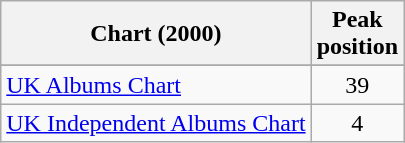<table class="wikitable sortable">
<tr>
<th>Chart (2000)</th>
<th>Peak<br>position</th>
</tr>
<tr>
</tr>
<tr>
<td align="left"><a href='#'>UK Albums Chart</a></td>
<td align="center">39</td>
</tr>
<tr>
<td align="left"><a href='#'>UK Independent Albums Chart</a></td>
<td align="center">4</td>
</tr>
</table>
